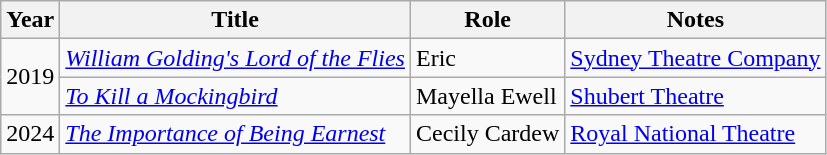<table class="wikitable sortable">
<tr>
<th scope="col">Year</th>
<th scope="col">Title</th>
<th scope="col">Role</th>
<th scope="col" class="unsortable">Notes</th>
</tr>
<tr>
<td rowspan=2>2019</td>
<td><em><a href='#'>William Golding's Lord of the Flies</a></em></td>
<td>Eric</td>
<td><a href='#'>Sydney Theatre Company</a></td>
</tr>
<tr>
<td><em><a href='#'>To Kill a Mockingbird</a></em></td>
<td>Mayella Ewell</td>
<td><a href='#'>Shubert Theatre</a></td>
</tr>
<tr>
<td>2024</td>
<td><em><a href='#'>The Importance of Being Earnest</a></em></td>
<td>Cecily Cardew</td>
<td><a href='#'>Royal National Theatre</a></td>
</tr>
</table>
